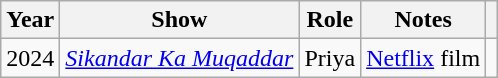<table class="wikitable sortable">
<tr>
<th>Year</th>
<th>Show</th>
<th>Role</th>
<th>Notes</th>
<th></th>
</tr>
<tr>
<td>2024</td>
<td><em><a href='#'>Sikandar Ka Muqaddar</a></em></td>
<td>Priya</td>
<td><a href='#'>Netflix</a> film</td>
<td></td>
</tr>
</table>
